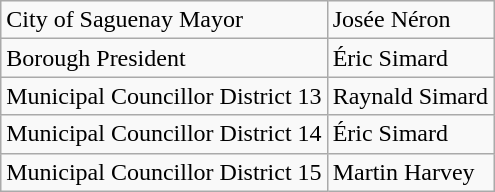<table class="wikitable">
<tr>
<td>City of Saguenay Mayor</td>
<td>Josée Néron</td>
</tr>
<tr>
<td>Borough President</td>
<td>Éric Simard</td>
</tr>
<tr>
<td>Municipal Councillor District 13</td>
<td>Raynald Simard</td>
</tr>
<tr>
<td>Municipal Councillor District 14</td>
<td>Éric Simard</td>
</tr>
<tr>
<td>Municipal Councillor District 15</td>
<td>Martin Harvey</td>
</tr>
</table>
